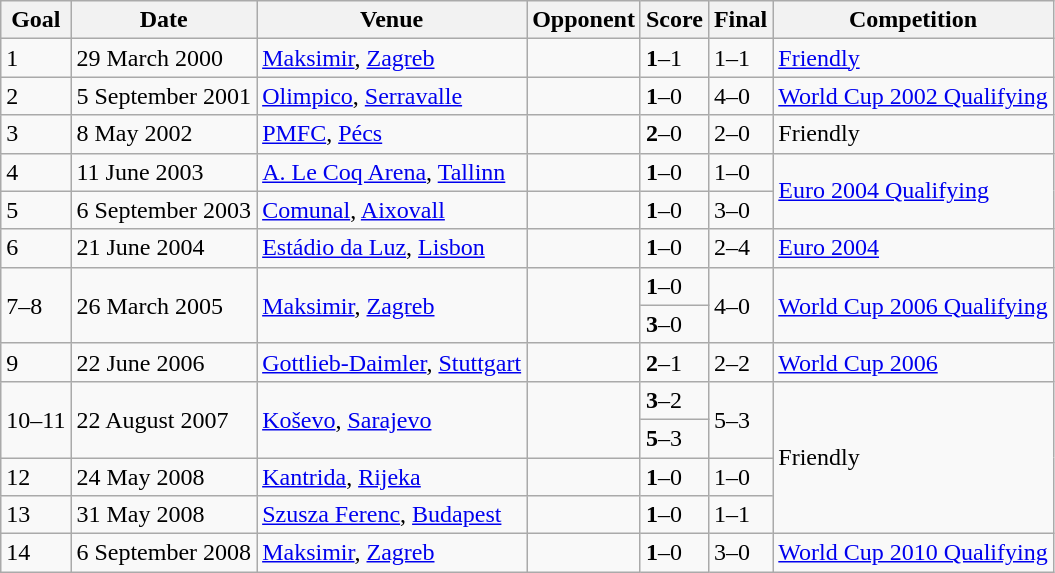<table class="wikitable sortable" style=>
<tr>
<th>Goal</th>
<th>Date</th>
<th>Venue</th>
<th>Opponent</th>
<th>Score</th>
<th>Final</th>
<th>Competition</th>
</tr>
<tr>
<td>1</td>
<td>29 March 2000</td>
<td><a href='#'>Maksimir</a>, <a href='#'>Zagreb</a></td>
<td></td>
<td><div><strong>1</strong>–1</div></td>
<td><div>1–1</div></td>
<td><a href='#'>Friendly</a></td>
</tr>
<tr>
<td>2</td>
<td>5 September 2001</td>
<td><a href='#'>Olimpico</a>, <a href='#'>Serravalle</a></td>
<td></td>
<td><div><strong>1</strong>–0</div></td>
<td><div>4–0</div></td>
<td><a href='#'>World Cup 2002 Qualifying</a></td>
</tr>
<tr>
<td>3</td>
<td>8 May 2002</td>
<td><a href='#'>PMFC</a>, <a href='#'>Pécs</a></td>
<td></td>
<td><div><strong>2</strong>–0</div></td>
<td><div>2–0</div></td>
<td>Friendly</td>
</tr>
<tr>
<td>4</td>
<td>11 June 2003</td>
<td><a href='#'>A. Le Coq Arena</a>, <a href='#'>Tallinn</a></td>
<td></td>
<td><div><strong>1</strong>–0</div></td>
<td><div>1–0</div></td>
<td rowspan=2><a href='#'>Euro 2004 Qualifying</a></td>
</tr>
<tr>
<td>5</td>
<td>6 September 2003</td>
<td><a href='#'>Comunal</a>, <a href='#'>Aixovall</a></td>
<td></td>
<td><div><strong>1</strong>–0</div></td>
<td><div>3–0</div></td>
</tr>
<tr>
<td>6</td>
<td>21 June 2004</td>
<td><a href='#'>Estádio da Luz</a>, <a href='#'>Lisbon</a></td>
<td></td>
<td><div><strong>1</strong>–0</div></td>
<td><div>2–4</div></td>
<td><a href='#'>Euro 2004</a></td>
</tr>
<tr>
<td rowspan="2">7–8</td>
<td rowspan="2">26 March 2005</td>
<td rowspan="2"><a href='#'>Maksimir</a>, <a href='#'>Zagreb</a></td>
<td rowspan="2"></td>
<td><div><strong>1</strong>–0</div></td>
<td rowspan="2"><div>4–0</div></td>
<td rowspan="2"><a href='#'>World Cup 2006 Qualifying</a></td>
</tr>
<tr>
<td><div><strong>3</strong>–0</div></td>
</tr>
<tr>
<td>9</td>
<td>22 June 2006</td>
<td><a href='#'>Gottlieb-Daimler</a>, <a href='#'>Stuttgart</a></td>
<td></td>
<td><div><strong>2</strong>–1</div></td>
<td><div>2–2</div></td>
<td><a href='#'>World Cup 2006</a></td>
</tr>
<tr>
<td rowspan="2">10–11</td>
<td rowspan="2">22 August 2007</td>
<td rowspan="2"><a href='#'>Koševo</a>, <a href='#'>Sarajevo</a></td>
<td rowspan="2"></td>
<td><div><strong>3</strong>–2</div></td>
<td rowspan="2"><div>5–3</div></td>
<td rowspan="4">Friendly</td>
</tr>
<tr>
<td><div><strong>5</strong>–3</div></td>
</tr>
<tr>
<td>12</td>
<td>24 May 2008</td>
<td><a href='#'>Kantrida</a>, <a href='#'>Rijeka</a></td>
<td></td>
<td><div><strong>1</strong>–0</div></td>
<td><div>1–0</div></td>
</tr>
<tr>
<td>13</td>
<td>31 May 2008</td>
<td><a href='#'>Szusza Ferenc</a>, <a href='#'>Budapest</a></td>
<td></td>
<td><div><strong>1</strong>–0</div></td>
<td><div>1–1</div></td>
</tr>
<tr>
<td>14</td>
<td>6 September 2008</td>
<td><a href='#'>Maksimir</a>, <a href='#'>Zagreb</a></td>
<td></td>
<td><div><strong>1</strong>–0</div></td>
<td><div>3–0</div></td>
<td><a href='#'>World Cup 2010 Qualifying</a></td>
</tr>
</table>
